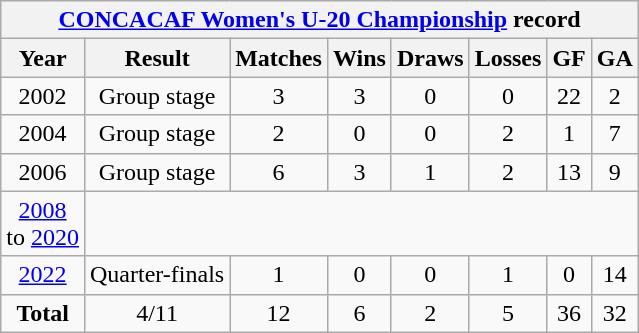<table class="wikitable" style="text-align: center;">
<tr>
<th colspan=8><a href='#'>CONCACAF Women's U-20 Championship</a> record</th>
</tr>
<tr>
<th>Year</th>
<th>Result</th>
<th>Matches</th>
<th>Wins</th>
<th>Draws</th>
<th>Losses</th>
<th>GF</th>
<th>GA</th>
</tr>
<tr>
<td> 2002</td>
<td>Group stage</td>
<td>3</td>
<td>3</td>
<td>0</td>
<td>0</td>
<td>22</td>
<td>2</td>
</tr>
<tr bgcolor=>
<td> 2004</td>
<td>Group stage</td>
<td>2</td>
<td>0</td>
<td>0</td>
<td>2</td>
<td>1</td>
<td>7</td>
</tr>
<tr>
<td> 2006</td>
<td>Group stage</td>
<td>6</td>
<td>3</td>
<td>1</td>
<td>2</td>
<td>13</td>
<td>9</td>
</tr>
<tr>
<td> <a href='#'>2008</a><br>to  <a href='#'>2020</a></td>
</tr>
<tr>
<td> <a href='#'>2022</a></td>
<td>Quarter-finals</td>
<td>1</td>
<td>0</td>
<td>0</td>
<td>1</td>
<td>0</td>
<td>14</td>
</tr>
<tr>
<td><strong>Total</strong></td>
<td>4/11</td>
<td>12</td>
<td>6</td>
<td>2</td>
<td>5</td>
<td>36</td>
<td>32</td>
</tr>
</table>
